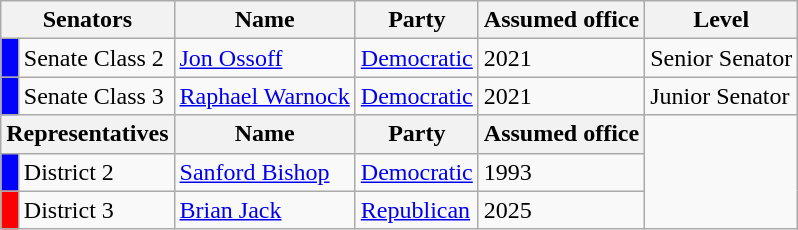<table class=wikitable>
<tr>
<th colspan="2"  style="text-align:center; vertical-align:bottom;"><strong>Senators</strong></th>
<th style="text-align:center; vertical-align:bottom;"><strong>Name</strong></th>
<th style="text-align:center; vertical-align:bottom;"><strong>Party</strong></th>
<th style="text-align:center; vertical-align:bottom;"><strong>Assumed office</strong></th>
<th style="text-align:center; vertical-align:bottom;"><strong>Level</strong></th>
</tr>
<tr>
<td style="background:blue;"> </td>
<td>Senate Class 2</td>
<td><a href='#'>Jon Ossoff</a></td>
<td><a href='#'>Democratic</a></td>
<td>2021</td>
<td>Senior Senator</td>
</tr>
<tr>
<td style="background:blue;"> </td>
<td>Senate Class 3</td>
<td><a href='#'>Raphael Warnock</a></td>
<td><a href='#'>Democratic</a></td>
<td>2021</td>
<td>Junior Senator</td>
</tr>
<tr>
<th colspan="2"  style="text-align:center; vertical-align:bottom;"><strong>Representatives</strong></th>
<th style="text-align:center; vertical-align:bottom;"><strong>Name</strong></th>
<th style="text-align:center; vertical-align:bottom;"><strong>Party</strong></th>
<th style="text-align:center; vertical-align:bottom;"><strong>Assumed office</strong></th>
</tr>
<tr>
<td style="background:blue;"> </td>
<td>District 2</td>
<td><a href='#'>Sanford Bishop</a></td>
<td><a href='#'>Democratic</a></td>
<td>1993</td>
</tr>
<tr>
<td style="background:red;"> </td>
<td>District 3</td>
<td><a href='#'>Brian Jack</a></td>
<td><a href='#'>Republican</a></td>
<td>2025</td>
</tr>
</table>
